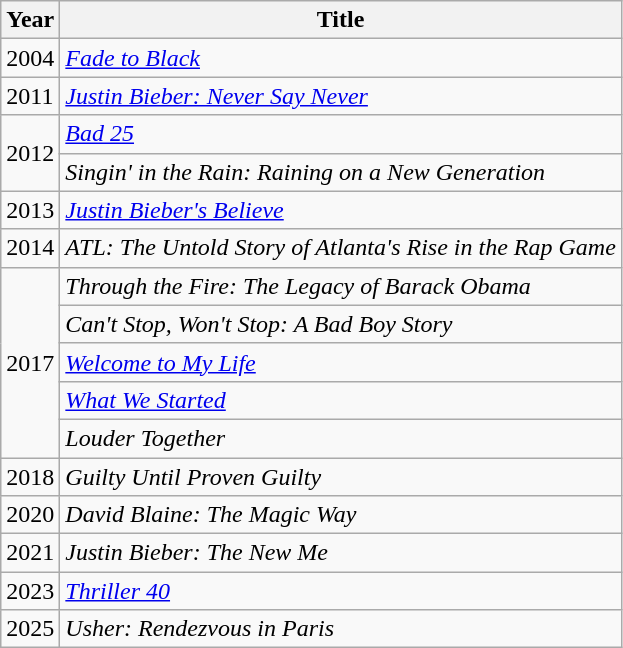<table class = "wikitable sortable">
<tr>
<th>Year</th>
<th>Title</th>
</tr>
<tr>
<td>2004</td>
<td><em><a href='#'>Fade to Black</a></em></td>
</tr>
<tr>
<td>2011</td>
<td><em><a href='#'>Justin Bieber: Never Say Never</a></em></td>
</tr>
<tr>
<td rowspan="2">2012</td>
<td><em><a href='#'>Bad 25</a></em></td>
</tr>
<tr>
<td><em>Singin' in the Rain: Raining on a New Generation</em></td>
</tr>
<tr>
<td>2013</td>
<td><em><a href='#'>Justin Bieber's Believe</a></em></td>
</tr>
<tr>
<td>2014</td>
<td><em>ATL: The Untold Story of Atlanta's Rise in the Rap Game</em></td>
</tr>
<tr>
<td rowspan="5">2017</td>
<td><em>Through the Fire: The Legacy of Barack Obama</em></td>
</tr>
<tr>
<td><em>Can't Stop, Won't Stop: A Bad Boy Story</em></td>
</tr>
<tr>
<td><em><a href='#'>Welcome to My Life</a></em></td>
</tr>
<tr>
<td><em><a href='#'>What We Started</a></em></td>
</tr>
<tr>
<td><em>Louder Together</em></td>
</tr>
<tr>
<td>2018</td>
<td><em>Guilty Until Proven Guilty</em></td>
</tr>
<tr>
<td>2020</td>
<td><em>David Blaine: The Magic Way</em></td>
</tr>
<tr>
<td>2021</td>
<td><em>Justin Bieber: The New Me</em></td>
</tr>
<tr>
<td>2023</td>
<td><em><a href='#'>Thriller 40</a></em></td>
</tr>
<tr>
<td>2025</td>
<td><em>Usher: Rendezvous in Paris</em></td>
</tr>
</table>
